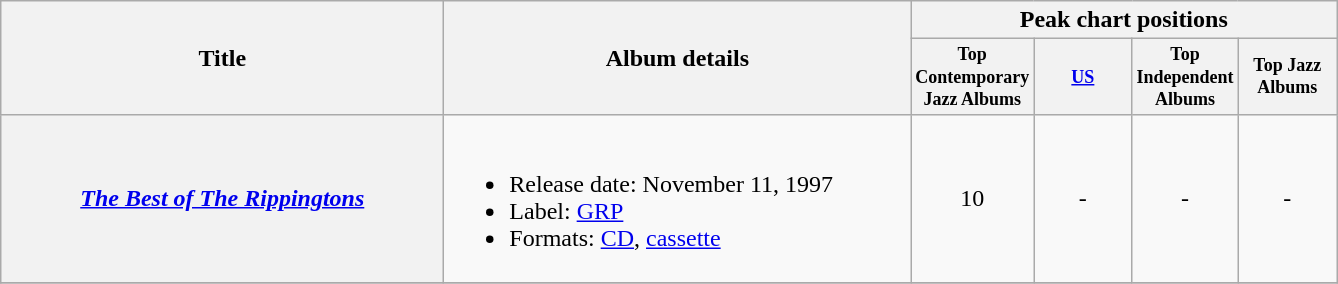<table class="wikitable plainrowheaders" style="text-align:center;">
<tr>
<th scope="col" rowspan="2" style="width:18em;">Title</th>
<th scope="col" rowspan="2" style="width:19em;">Album details</th>
<th scope="col" colspan="4">Peak chart positions</th>
</tr>
<tr>
<th scope="col" style="width:5em;font-size:75%;">Top Contemporary Jazz Albums<br></th>
<th scope="col" style="width:5em;font-size:75%;"><a href='#'>US</a><br></th>
<th scope="col" style="width:5em;font-size:75%;">Top Independent Albums<br></th>
<th scope="col" style="width:5em;font-size:75%;">Top Jazz Albums<br></th>
</tr>
<tr>
<th scope="row"><em><a href='#'>The Best of The Rippingtons</a></em></th>
<td style="text-align:left;"><br><ul><li>Release date: November 11, 1997</li><li>Label: <a href='#'>GRP</a></li><li>Formats: <a href='#'>CD</a>, <a href='#'>cassette</a></li></ul></td>
<td>10</td>
<td>-</td>
<td>-</td>
<td>-</td>
</tr>
<tr>
</tr>
</table>
